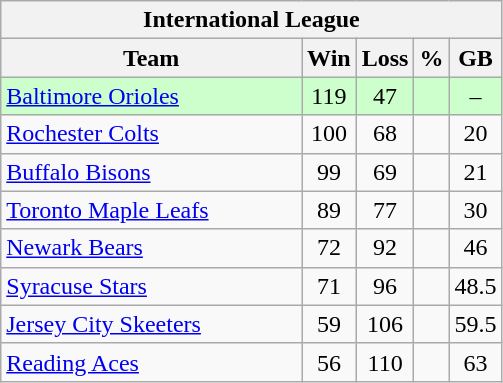<table class="wikitable">
<tr>
<th colspan="5">International League</th>
</tr>
<tr>
<th width="60%">Team</th>
<th>Win</th>
<th>Loss</th>
<th>%</th>
<th>GB</th>
</tr>
<tr align=center bgcolor=ccffcc>
<td align=left><a href='#'>Baltimore Orioles</a></td>
<td>119</td>
<td>47</td>
<td></td>
<td>–</td>
</tr>
<tr align=center>
<td align=left><a href='#'>Rochester Colts</a></td>
<td>100</td>
<td>68</td>
<td></td>
<td>20</td>
</tr>
<tr align=center>
<td align=left><a href='#'>Buffalo Bisons</a></td>
<td>99</td>
<td>69</td>
<td></td>
<td>21</td>
</tr>
<tr align=center>
<td align=left><a href='#'>Toronto Maple Leafs</a></td>
<td>89</td>
<td>77</td>
<td></td>
<td>30</td>
</tr>
<tr align=center>
<td align=left><a href='#'>Newark Bears</a></td>
<td>72</td>
<td>92</td>
<td></td>
<td>46</td>
</tr>
<tr align=center>
<td align=left><a href='#'>Syracuse Stars</a></td>
<td>71</td>
<td>96</td>
<td></td>
<td>48.5</td>
</tr>
<tr align=center>
<td align=left><a href='#'>Jersey City Skeeters</a></td>
<td>59</td>
<td>106</td>
<td></td>
<td>59.5</td>
</tr>
<tr align=center>
<td align=left><a href='#'>Reading Aces</a></td>
<td>56</td>
<td>110</td>
<td></td>
<td>63</td>
</tr>
</table>
